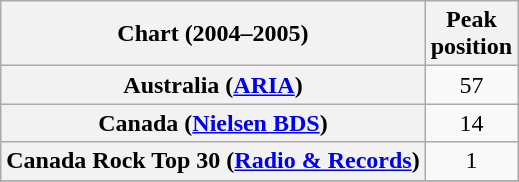<table class="wikitable sortable plainrowheaders" style="text-align:center">
<tr>
<th>Chart (2004–2005)</th>
<th>Peak<br>position</th>
</tr>
<tr>
<th scope="row">Australia (<a href='#'>ARIA</a>)</th>
<td>57</td>
</tr>
<tr>
<th scope="row">Canada (<a href='#'>Nielsen BDS</a>)</th>
<td>14</td>
</tr>
<tr>
<th scope="row">Canada Rock Top 30 (<a href='#'>Radio & Records</a>)</th>
<td>1</td>
</tr>
<tr>
</tr>
<tr>
</tr>
<tr>
</tr>
<tr>
</tr>
<tr>
</tr>
<tr>
</tr>
<tr>
</tr>
<tr>
</tr>
<tr>
</tr>
<tr>
</tr>
</table>
